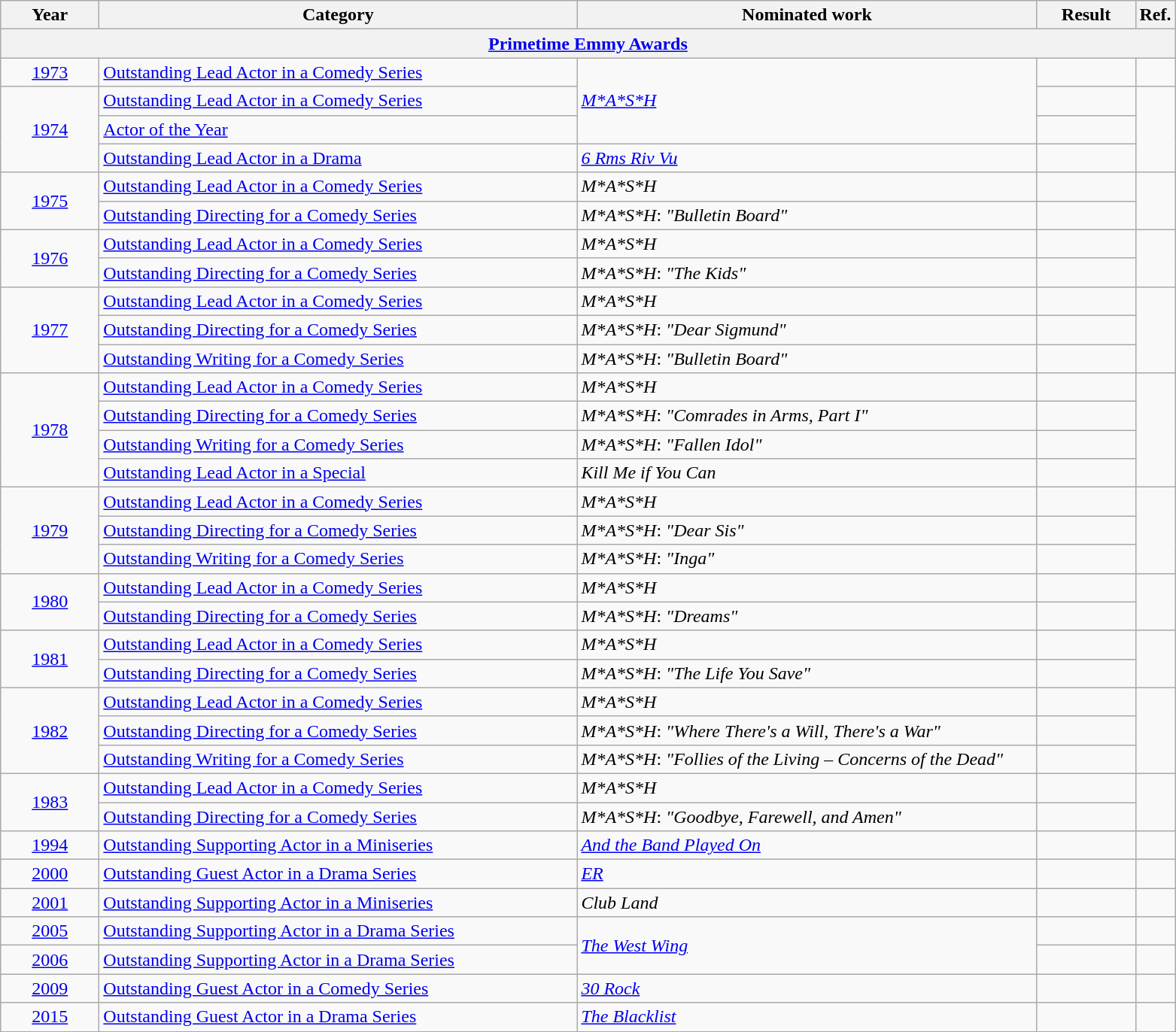<table class=wikitable>
<tr>
<th scope="col" style="width:5em;">Year</th>
<th scope="col" style="width:26em;">Category</th>
<th scope="col" style="width:25em;">Nominated work</th>
<th scope="col" style="width:5em;">Result</th>
<th>Ref.</th>
</tr>
<tr>
<th colspan=5><a href='#'>Primetime Emmy Awards</a></th>
</tr>
<tr>
<td style="text-align:center;"><a href='#'>1973</a></td>
<td><a href='#'>Outstanding Lead Actor in a Comedy Series</a></td>
<td rowspan=3><em><a href='#'>M*A*S*H</a></em></td>
<td></td>
<td></td>
</tr>
<tr>
<td style="text-align:center;", rowspan="3"><a href='#'>1974</a></td>
<td><a href='#'>Outstanding Lead Actor in a Comedy Series</a></td>
<td></td>
<td rowspan=3></td>
</tr>
<tr>
<td><a href='#'>Actor of the Year</a></td>
<td></td>
</tr>
<tr>
<td><a href='#'>Outstanding Lead Actor in a Drama</a></td>
<td><em><a href='#'>6 Rms Riv Vu</a></em></td>
<td></td>
</tr>
<tr>
<td style="text-align:center;", rowspan="2"><a href='#'>1975</a></td>
<td><a href='#'>Outstanding Lead Actor in a Comedy Series</a></td>
<td><em>M*A*S*H</em></td>
<td></td>
<td rowspan=2></td>
</tr>
<tr>
<td><a href='#'>Outstanding Directing for a Comedy Series</a></td>
<td><em>M*A*S*H</em>: <em>"Bulletin Board"</em></td>
<td></td>
</tr>
<tr>
<td style="text-align:center;", rowspan="2"><a href='#'>1976</a></td>
<td><a href='#'>Outstanding Lead Actor in a Comedy Series</a></td>
<td><em>M*A*S*H</em></td>
<td></td>
<td rowspan=2></td>
</tr>
<tr>
<td><a href='#'>Outstanding Directing for a Comedy Series</a></td>
<td><em>M*A*S*H</em>: <em>"The Kids"</em></td>
<td></td>
</tr>
<tr>
<td style="text-align:center;", rowspan="3"><a href='#'>1977</a></td>
<td><a href='#'>Outstanding Lead Actor in a Comedy Series</a></td>
<td><em>M*A*S*H</em></td>
<td></td>
<td rowspan=3></td>
</tr>
<tr>
<td><a href='#'>Outstanding Directing for a Comedy Series</a></td>
<td><em>M*A*S*H</em>: <em>"Dear Sigmund"</em></td>
<td></td>
</tr>
<tr>
<td><a href='#'>Outstanding Writing for a Comedy Series</a></td>
<td><em>M*A*S*H</em>: <em>"Bulletin Board"</em></td>
<td></td>
</tr>
<tr>
<td style="text-align:center;", rowspan="4"><a href='#'>1978</a></td>
<td><a href='#'>Outstanding Lead Actor in a Comedy Series</a></td>
<td><em>M*A*S*H</em></td>
<td></td>
<td rowspan=4></td>
</tr>
<tr>
<td><a href='#'>Outstanding Directing for a Comedy Series</a></td>
<td><em>M*A*S*H</em>: <em>"Comrades in Arms, Part I"</em></td>
<td></td>
</tr>
<tr>
<td><a href='#'>Outstanding Writing for a Comedy Series</a></td>
<td><em>M*A*S*H</em>: <em>"Fallen Idol"</em></td>
<td></td>
</tr>
<tr>
<td><a href='#'>Outstanding Lead Actor in a Special</a></td>
<td><em>Kill Me if You Can</em></td>
<td></td>
</tr>
<tr>
<td style="text-align:center;", rowspan="3"><a href='#'>1979</a></td>
<td><a href='#'>Outstanding Lead Actor in a Comedy Series</a></td>
<td><em>M*A*S*H</em></td>
<td></td>
<td rowspan=3></td>
</tr>
<tr>
<td><a href='#'>Outstanding Directing for a Comedy Series</a></td>
<td><em>M*A*S*H</em>: <em>"Dear Sis"</em></td>
<td></td>
</tr>
<tr>
<td><a href='#'>Outstanding Writing for a Comedy Series</a></td>
<td><em>M*A*S*H</em>: <em>"Inga"</em></td>
<td></td>
</tr>
<tr>
<td style="text-align:center;", rowspan="2"><a href='#'>1980</a></td>
<td><a href='#'>Outstanding Lead Actor in a Comedy Series</a></td>
<td><em>M*A*S*H</em></td>
<td></td>
<td rowspan=2></td>
</tr>
<tr>
<td><a href='#'>Outstanding Directing for a Comedy Series</a></td>
<td><em>M*A*S*H</em>: <em>"Dreams"</em></td>
<td></td>
</tr>
<tr>
<td style="text-align:center;", rowspan="2"><a href='#'>1981</a></td>
<td><a href='#'>Outstanding Lead Actor in a Comedy Series</a></td>
<td><em>M*A*S*H</em></td>
<td></td>
<td rowspan=2></td>
</tr>
<tr>
<td><a href='#'>Outstanding Directing for a Comedy Series</a></td>
<td><em>M*A*S*H</em>: <em>"The Life You Save"</em></td>
<td></td>
</tr>
<tr>
<td style="text-align:center;", rowspan="3"><a href='#'>1982</a></td>
<td><a href='#'>Outstanding Lead Actor in a Comedy Series</a></td>
<td><em>M*A*S*H</em></td>
<td></td>
<td rowspan=3></td>
</tr>
<tr>
<td><a href='#'>Outstanding Directing for a Comedy Series</a></td>
<td><em>M*A*S*H</em>: <em>"Where There's a Will, There's a War"</em></td>
<td></td>
</tr>
<tr>
<td><a href='#'>Outstanding Writing for a Comedy Series</a></td>
<td><em>M*A*S*H</em>: <em>"Follies of the Living – Concerns of the Dead"</em></td>
<td></td>
</tr>
<tr>
<td style="text-align:center;", rowspan="2"><a href='#'>1983</a></td>
<td><a href='#'>Outstanding Lead Actor in a Comedy Series</a></td>
<td><em>M*A*S*H</em></td>
<td></td>
<td rowspan=2></td>
</tr>
<tr>
<td><a href='#'>Outstanding Directing for a Comedy Series</a></td>
<td><em>M*A*S*H</em>: <em>"Goodbye, Farewell, and Amen"</em></td>
<td></td>
</tr>
<tr>
<td style="text-align:center;"><a href='#'>1994</a></td>
<td><a href='#'>Outstanding Supporting Actor in a Miniseries</a></td>
<td><em><a href='#'>And the Band Played On</a></em></td>
<td></td>
<td></td>
</tr>
<tr>
<td style="text-align:center;"><a href='#'>2000</a></td>
<td><a href='#'>Outstanding Guest Actor in a Drama Series</a></td>
<td><em><a href='#'>ER</a></em></td>
<td></td>
<td></td>
</tr>
<tr>
<td style="text-align:center;"><a href='#'>2001</a></td>
<td><a href='#'>Outstanding Supporting Actor in a Miniseries</a></td>
<td><em>Club Land</em></td>
<td></td>
<td></td>
</tr>
<tr>
<td style="text-align:center;"><a href='#'>2005</a></td>
<td><a href='#'>Outstanding Supporting Actor in a Drama Series</a></td>
<td rowspan=2><em><a href='#'>The West Wing</a></em></td>
<td></td>
<td></td>
</tr>
<tr>
<td style="text-align:center;"><a href='#'>2006</a></td>
<td><a href='#'>Outstanding Supporting Actor in a Drama Series</a></td>
<td></td>
<td></td>
</tr>
<tr>
<td style="text-align:center;"><a href='#'>2009</a></td>
<td><a href='#'>Outstanding Guest Actor in a Comedy Series</a></td>
<td><em><a href='#'>30 Rock</a></em></td>
<td></td>
<td></td>
</tr>
<tr>
<td style="text-align:center;"><a href='#'>2015</a></td>
<td><a href='#'>Outstanding Guest Actor in a Drama Series</a></td>
<td><em><a href='#'>The Blacklist</a></em></td>
<td></td>
<td></td>
</tr>
<tr>
</tr>
</table>
